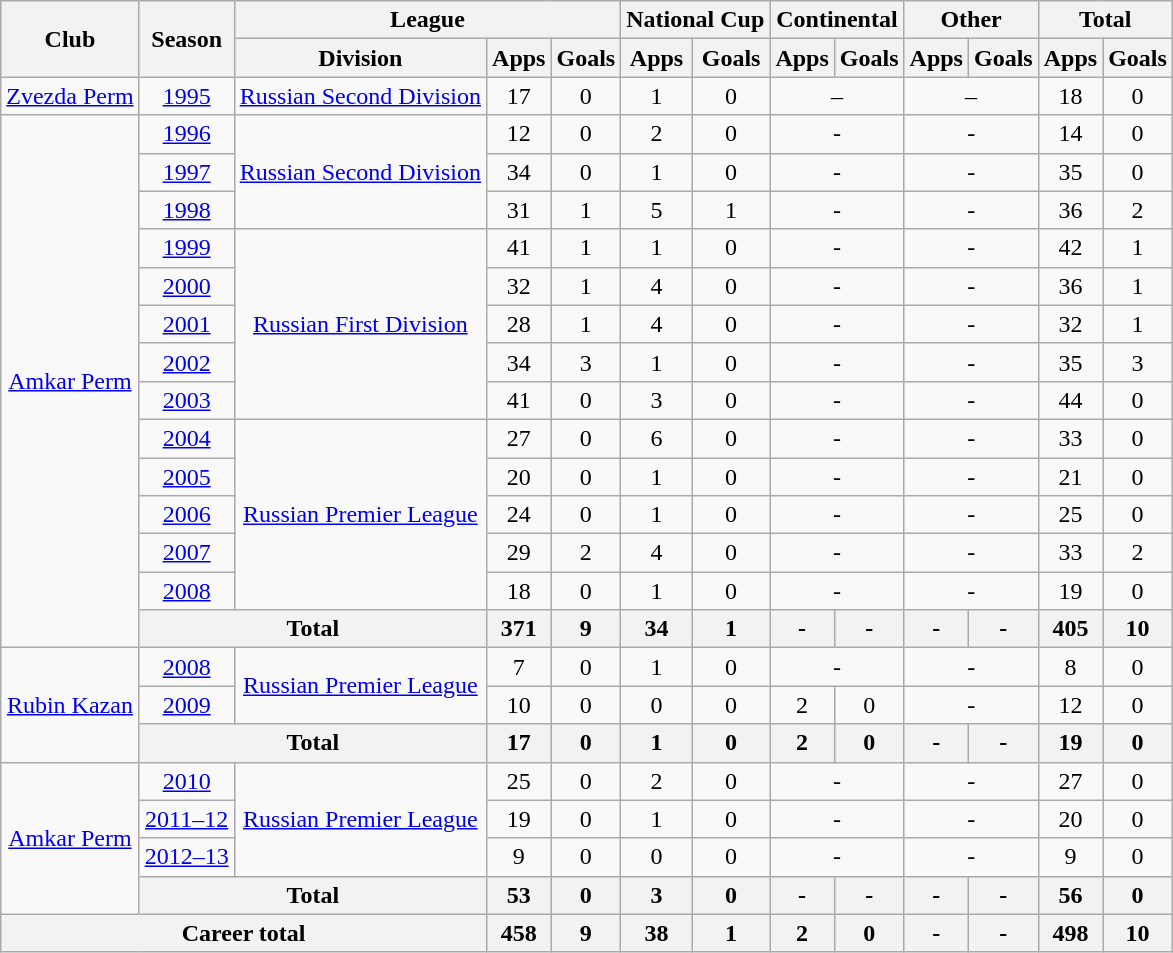<table class="wikitable" style="text-align: center;">
<tr>
<th rowspan="2">Club</th>
<th rowspan="2">Season</th>
<th colspan="3">League</th>
<th colspan="2">National Cup</th>
<th colspan="2">Continental</th>
<th colspan="2">Other</th>
<th colspan="2">Total</th>
</tr>
<tr>
<th>Division</th>
<th>Apps</th>
<th>Goals</th>
<th>Apps</th>
<th>Goals</th>
<th>Apps</th>
<th>Goals</th>
<th>Apps</th>
<th>Goals</th>
<th>Apps</th>
<th>Goals</th>
</tr>
<tr>
<td valign="center"><a href='#'>Zvezda Perm</a></td>
<td><a href='#'>1995</a></td>
<td><a href='#'>Russian Second Division</a></td>
<td>17</td>
<td>0</td>
<td>1</td>
<td>0</td>
<td colspan="2">–</td>
<td colspan="2">–</td>
<td>18</td>
<td>0</td>
</tr>
<tr>
<td rowspan="14" valign="center"><a href='#'>Amkar Perm</a></td>
<td><a href='#'>1996</a></td>
<td rowspan="3" valign="center"><a href='#'>Russian Second Division</a></td>
<td>12</td>
<td>0</td>
<td>2</td>
<td>0</td>
<td colspan="2">-</td>
<td colspan="2">-</td>
<td>14</td>
<td>0</td>
</tr>
<tr>
<td><a href='#'>1997</a></td>
<td>34</td>
<td>0</td>
<td>1</td>
<td>0</td>
<td colspan="2">-</td>
<td colspan="2">-</td>
<td>35</td>
<td>0</td>
</tr>
<tr>
<td><a href='#'>1998</a></td>
<td>31</td>
<td>1</td>
<td>5</td>
<td>1</td>
<td colspan="2">-</td>
<td colspan="2">-</td>
<td>36</td>
<td>2</td>
</tr>
<tr>
<td><a href='#'>1999</a></td>
<td rowspan="5" valign="center"><a href='#'>Russian First Division</a></td>
<td>41</td>
<td>1</td>
<td>1</td>
<td>0</td>
<td colspan="2">-</td>
<td colspan="2">-</td>
<td>42</td>
<td>1</td>
</tr>
<tr>
<td><a href='#'>2000</a></td>
<td>32</td>
<td>1</td>
<td>4</td>
<td>0</td>
<td colspan="2">-</td>
<td colspan="2">-</td>
<td>36</td>
<td>1</td>
</tr>
<tr>
<td><a href='#'>2001</a></td>
<td>28</td>
<td>1</td>
<td>4</td>
<td>0</td>
<td colspan="2">-</td>
<td colspan="2">-</td>
<td>32</td>
<td>1</td>
</tr>
<tr>
<td><a href='#'>2002</a></td>
<td>34</td>
<td>3</td>
<td>1</td>
<td>0</td>
<td colspan="2">-</td>
<td colspan="2">-</td>
<td>35</td>
<td>3</td>
</tr>
<tr>
<td><a href='#'>2003</a></td>
<td>41</td>
<td>0</td>
<td>3</td>
<td>0</td>
<td colspan="2">-</td>
<td colspan="2">-</td>
<td>44</td>
<td>0</td>
</tr>
<tr>
<td><a href='#'>2004</a></td>
<td rowspan="5" valign="center"><a href='#'>Russian Premier League</a></td>
<td>27</td>
<td>0</td>
<td>6</td>
<td>0</td>
<td colspan="2">-</td>
<td colspan="2">-</td>
<td>33</td>
<td>0</td>
</tr>
<tr>
<td><a href='#'>2005</a></td>
<td>20</td>
<td>0</td>
<td>1</td>
<td>0</td>
<td colspan="2">-</td>
<td colspan="2">-</td>
<td>21</td>
<td>0</td>
</tr>
<tr>
<td><a href='#'>2006</a></td>
<td>24</td>
<td>0</td>
<td>1</td>
<td>0</td>
<td colspan="2">-</td>
<td colspan="2">-</td>
<td>25</td>
<td>0</td>
</tr>
<tr>
<td><a href='#'>2007</a></td>
<td>29</td>
<td>2</td>
<td>4</td>
<td>0</td>
<td colspan="2">-</td>
<td colspan="2">-</td>
<td>33</td>
<td>2</td>
</tr>
<tr>
<td><a href='#'>2008</a></td>
<td>18</td>
<td>0</td>
<td>1</td>
<td>0</td>
<td colspan="2">-</td>
<td colspan="2">-</td>
<td>19</td>
<td>0</td>
</tr>
<tr>
<th colspan="2">Total</th>
<th>371</th>
<th>9</th>
<th>34</th>
<th>1</th>
<th>-</th>
<th>-</th>
<th>-</th>
<th>-</th>
<th>405</th>
<th>10</th>
</tr>
<tr>
<td rowspan="3" valign="center"><a href='#'>Rubin Kazan</a></td>
<td><a href='#'>2008</a></td>
<td rowspan="2" valign="center"><a href='#'>Russian Premier League</a></td>
<td>7</td>
<td>0</td>
<td>1</td>
<td>0</td>
<td colspan="2">-</td>
<td colspan="2">-</td>
<td>8</td>
<td>0</td>
</tr>
<tr>
<td><a href='#'>2009</a></td>
<td>10</td>
<td>0</td>
<td>0</td>
<td>0</td>
<td>2</td>
<td>0</td>
<td colspan="2">-</td>
<td>12</td>
<td>0</td>
</tr>
<tr>
<th colspan="2">Total</th>
<th>17</th>
<th>0</th>
<th>1</th>
<th>0</th>
<th>2</th>
<th>0</th>
<th>-</th>
<th>-</th>
<th>19</th>
<th>0</th>
</tr>
<tr>
<td rowspan="4" valign="center"><a href='#'>Amkar Perm</a></td>
<td><a href='#'>2010</a></td>
<td rowspan="3" valign="center"><a href='#'>Russian Premier League</a></td>
<td>25</td>
<td>0</td>
<td>2</td>
<td>0</td>
<td colspan="2">-</td>
<td colspan="2">-</td>
<td>27</td>
<td>0</td>
</tr>
<tr>
<td><a href='#'>2011–12</a></td>
<td>19</td>
<td>0</td>
<td>1</td>
<td>0</td>
<td colspan="2">-</td>
<td colspan="2">-</td>
<td>20</td>
<td>0</td>
</tr>
<tr>
<td><a href='#'>2012–13</a></td>
<td>9</td>
<td>0</td>
<td>0</td>
<td>0</td>
<td colspan="2">-</td>
<td colspan="2">-</td>
<td>9</td>
<td>0</td>
</tr>
<tr>
<th colspan="2">Total</th>
<th>53</th>
<th>0</th>
<th>3</th>
<th>0</th>
<th>-</th>
<th>-</th>
<th>-</th>
<th>-</th>
<th>56</th>
<th>0</th>
</tr>
<tr>
<th colspan="3">Career total</th>
<th>458</th>
<th>9</th>
<th>38</th>
<th>1</th>
<th>2</th>
<th>0</th>
<th>-</th>
<th>-</th>
<th>498</th>
<th>10</th>
</tr>
</table>
